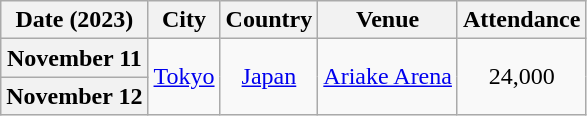<table class="wikitable plainrowheaders" style="text-align:center">
<tr>
<th scope="col">Date (2023)</th>
<th scope="col">City</th>
<th scope="col">Country</th>
<th scope="col">Venue</th>
<th>Attendance</th>
</tr>
<tr>
<th scope="row">November 11</th>
<td rowspan="2"><a href='#'>Tokyo</a></td>
<td rowspan="2"><a href='#'>Japan</a></td>
<td rowspan="2"><a href='#'>Ariake Arena</a></td>
<td rowspan="2">24,000</td>
</tr>
<tr>
<th scope="row">November 12</th>
</tr>
</table>
